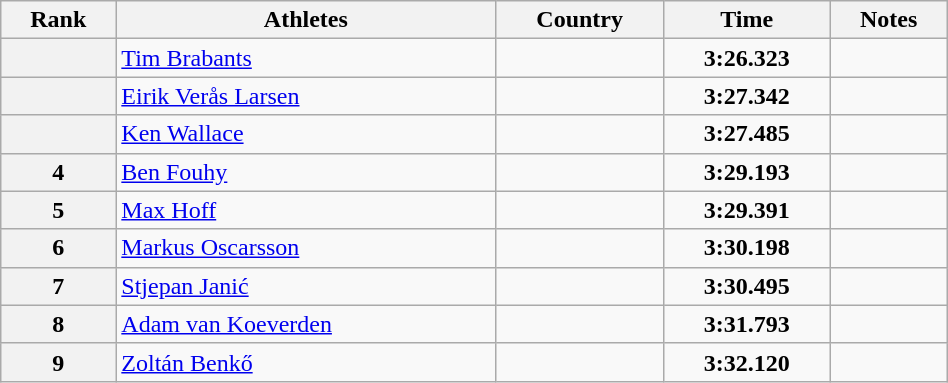<table class="wikitable sortable" width=50% style="text-align:center">
<tr>
<th>Rank</th>
<th>Athletes</th>
<th>Country</th>
<th>Time</th>
<th>Notes</th>
</tr>
<tr>
<th></th>
<td align=left><a href='#'>Tim Brabants</a></td>
<td align=left></td>
<td><strong>3:26.323</strong></td>
<td></td>
</tr>
<tr>
<th></th>
<td align=left><a href='#'>Eirik Verås Larsen</a></td>
<td align=left></td>
<td><strong>3:27.342</strong></td>
<td></td>
</tr>
<tr>
<th></th>
<td align=left><a href='#'>Ken Wallace</a></td>
<td align=left></td>
<td><strong>3:27.485</strong></td>
<td></td>
</tr>
<tr>
<th>4</th>
<td align=left><a href='#'>Ben Fouhy</a></td>
<td align=left></td>
<td><strong>3:29.193</strong></td>
<td></td>
</tr>
<tr>
<th>5</th>
<td align=left><a href='#'>Max Hoff</a></td>
<td align=left></td>
<td><strong>3:29.391</strong></td>
<td></td>
</tr>
<tr>
<th>6</th>
<td align=left><a href='#'>Markus Oscarsson</a></td>
<td align=left></td>
<td><strong>3:30.198</strong></td>
<td></td>
</tr>
<tr>
<th>7</th>
<td align=left><a href='#'>Stjepan Janić</a></td>
<td align=left></td>
<td><strong>3:30.495</strong></td>
<td></td>
</tr>
<tr>
<th>8</th>
<td align=left><a href='#'>Adam van Koeverden</a></td>
<td align=left></td>
<td><strong>3:31.793</strong></td>
<td></td>
</tr>
<tr>
<th>9</th>
<td align=left><a href='#'>Zoltán Benkő</a></td>
<td align=left></td>
<td><strong>3:32.120</strong></td>
<td></td>
</tr>
</table>
